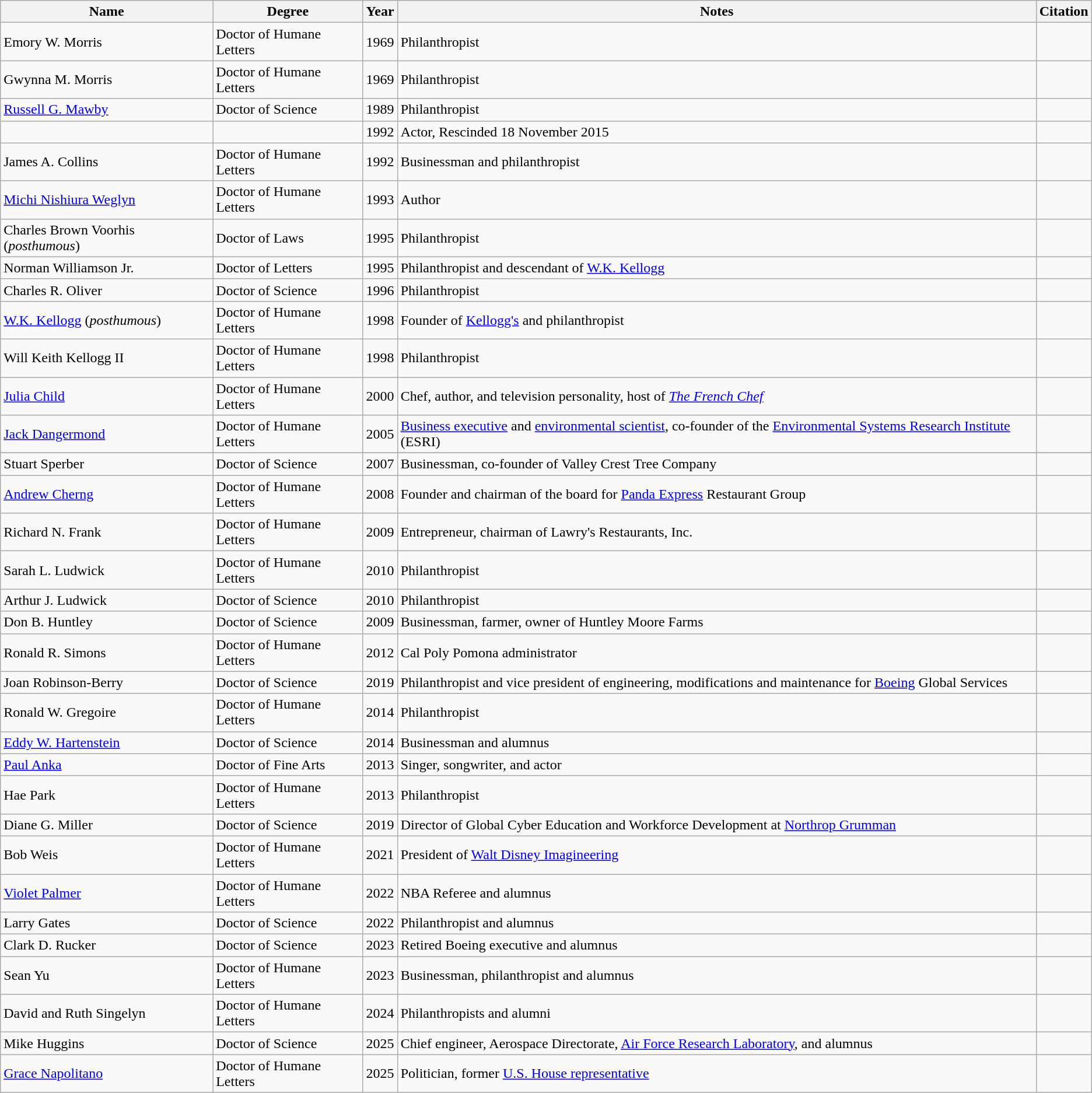<table class="wikitable sortable">
<tr>
<th>Name</th>
<th>Degree</th>
<th>Year</th>
<th>Notes</th>
<th>Citation</th>
</tr>
<tr>
<td>Emory W. Morris</td>
<td>Doctor of Humane Letters</td>
<td>1969</td>
<td>Philanthropist</td>
<td></td>
</tr>
<tr>
<td>Gwynna M. Morris</td>
<td>Doctor of Humane Letters</td>
<td>1969</td>
<td>Philanthropist</td>
<td></td>
</tr>
<tr>
<td><a href='#'>Russell G. Mawby</a></td>
<td>Doctor of Science</td>
<td>1989</td>
<td>Philanthropist</td>
<td></td>
</tr>
<tr>
<td></td>
<td></td>
<td>1992</td>
<td>Actor, Rescinded 18 November 2015</td>
<td></td>
</tr>
<tr>
<td>James A. Collins</td>
<td>Doctor of Humane Letters</td>
<td>1992</td>
<td>Businessman and philanthropist</td>
<td></td>
</tr>
<tr>
<td><a href='#'>Michi Nishiura Weglyn</a></td>
<td>Doctor of Humane Letters</td>
<td>1993</td>
<td>Author</td>
<td></td>
</tr>
<tr>
<td Charles B. Voorhis>Charles Brown Voorhis (<em>posthumous</em>)</td>
<td>Doctor of Laws</td>
<td>1995</td>
<td>Philanthropist</td>
<td></td>
</tr>
<tr>
<td>Norman Williamson Jr.</td>
<td>Doctor of Letters</td>
<td>1995</td>
<td>Philanthropist and descendant of <a href='#'>W.K. Kellogg</a></td>
<td></td>
</tr>
<tr>
<td>Charles R. Oliver</td>
<td>Doctor of Science</td>
<td>1996</td>
<td>Philanthropist</td>
<td></td>
</tr>
<tr>
<td><a href='#'>W.K. Kellogg</a> (<em>posthumous</em>)</td>
<td>Doctor of Humane Letters</td>
<td>1998</td>
<td>Founder of <a href='#'>Kellogg's</a> and philanthropist</td>
<td></td>
</tr>
<tr>
<td>Will Keith Kellogg II</td>
<td>Doctor of Humane Letters</td>
<td>1998</td>
<td>Philanthropist</td>
<td></td>
</tr>
<tr>
<td><a href='#'>Julia Child</a></td>
<td>Doctor of Humane Letters</td>
<td>2000</td>
<td>Chef, author, and television personality, host of <em><a href='#'>The French Chef</a></em></td>
<td></td>
</tr>
<tr>
<td><a href='#'>Jack Dangermond</a></td>
<td>Doctor of Humane Letters</td>
<td>2005</td>
<td><a href='#'>Business executive</a> and <a href='#'>environmental scientist</a>, co-founder of the <a href='#'>Environmental Systems Research Institute</a> (ESRI)</td>
<td></td>
</tr>
<tr>
</tr>
<tr>
<td>Stuart Sperber</td>
<td>Doctor of Science</td>
<td>2007</td>
<td>Businessman, co-founder of Valley Crest Tree Company</td>
<td></td>
</tr>
<tr>
<td><a href='#'>Andrew Cherng</a></td>
<td>Doctor of Humane Letters</td>
<td>2008</td>
<td>Founder and chairman of the board for <a href='#'>Panda Express</a> Restaurant Group</td>
<td></td>
</tr>
<tr>
<td>Richard N. Frank</td>
<td>Doctor of Humane Letters</td>
<td>2009</td>
<td>Entrepreneur, chairman of Lawry's Restaurants, Inc.</td>
<td></td>
</tr>
<tr>
<td>Sarah L. Ludwick</td>
<td>Doctor of Humane Letters</td>
<td>2010</td>
<td>Philanthropist</td>
<td></td>
</tr>
<tr>
<td>Arthur J. Ludwick</td>
<td>Doctor of Science</td>
<td>2010</td>
<td>Philanthropist</td>
<td></td>
</tr>
<tr>
<td>Don B. Huntley</td>
<td>Doctor of Science</td>
<td>2009</td>
<td>Businessman, farmer, owner of Huntley Moore Farms</td>
<td></td>
</tr>
<tr>
<td>Ronald R. Simons</td>
<td>Doctor of Humane Letters</td>
<td>2012</td>
<td>Cal Poly Pomona administrator</td>
<td></td>
</tr>
<tr>
<td>Joan Robinson-Berry</td>
<td>Doctor of Science</td>
<td>2019</td>
<td>Philanthropist and vice president of engineering, modifications and maintenance for <a href='#'>Boeing</a> Global Services</td>
<td></td>
</tr>
<tr>
<td>Ronald W. Gregoire</td>
<td>Doctor of Humane Letters</td>
<td>2014</td>
<td>Philanthropist</td>
<td></td>
</tr>
<tr>
<td><a href='#'>Eddy W. Hartenstein</a></td>
<td>Doctor of Science</td>
<td>2014</td>
<td>Businessman and alumnus</td>
<td></td>
</tr>
<tr>
<td><a href='#'>Paul Anka</a></td>
<td>Doctor of Fine Arts</td>
<td>2013</td>
<td>Singer, songwriter, and actor</td>
<td></td>
</tr>
<tr>
<td>Hae Park</td>
<td>Doctor of Humane Letters</td>
<td>2013</td>
<td>Philanthropist</td>
<td></td>
</tr>
<tr>
<td>Diane G. Miller</td>
<td>Doctor of Science</td>
<td>2019</td>
<td>Director of Global Cyber Education and Workforce Development at <a href='#'>Northrop Grumman</a></td>
<td></td>
</tr>
<tr>
<td>Bob Weis</td>
<td>Doctor of Humane Letters</td>
<td>2021</td>
<td>President of <a href='#'>Walt Disney Imagineering</a></td>
<td></td>
</tr>
<tr>
<td><a href='#'>Violet Palmer</a></td>
<td>Doctor of Humane Letters</td>
<td>2022</td>
<td>NBA Referee and alumnus</td>
<td></td>
</tr>
<tr>
<td>Larry Gates</td>
<td>Doctor of Science</td>
<td>2022</td>
<td>Philanthropist and alumnus</td>
<td></td>
</tr>
<tr>
<td>Clark D. Rucker</td>
<td>Doctor of Science</td>
<td>2023</td>
<td>Retired Boeing executive and alumnus</td>
<td></td>
</tr>
<tr>
<td>Sean Yu</td>
<td>Doctor of Humane Letters</td>
<td>2023</td>
<td>Businessman, philanthropist and alumnus</td>
<td></td>
</tr>
<tr>
<td>David and Ruth Singelyn</td>
<td>Doctor of Humane Letters</td>
<td>2024</td>
<td>Philanthropists and alumni</td>
<td></td>
</tr>
<tr>
<td>Mike Huggins</td>
<td>Doctor of Science</td>
<td>2025</td>
<td>Chief engineer, Aerospace Directorate, <a href='#'>Air Force Research Laboratory</a>, and alumnus</td>
<td></td>
</tr>
<tr>
<td><a href='#'>Grace Napolitano</a></td>
<td>Doctor of Humane Letters</td>
<td>2025</td>
<td>Politician, former <a href='#'>U.S. House representative</a></td>
<td></td>
</tr>
</table>
